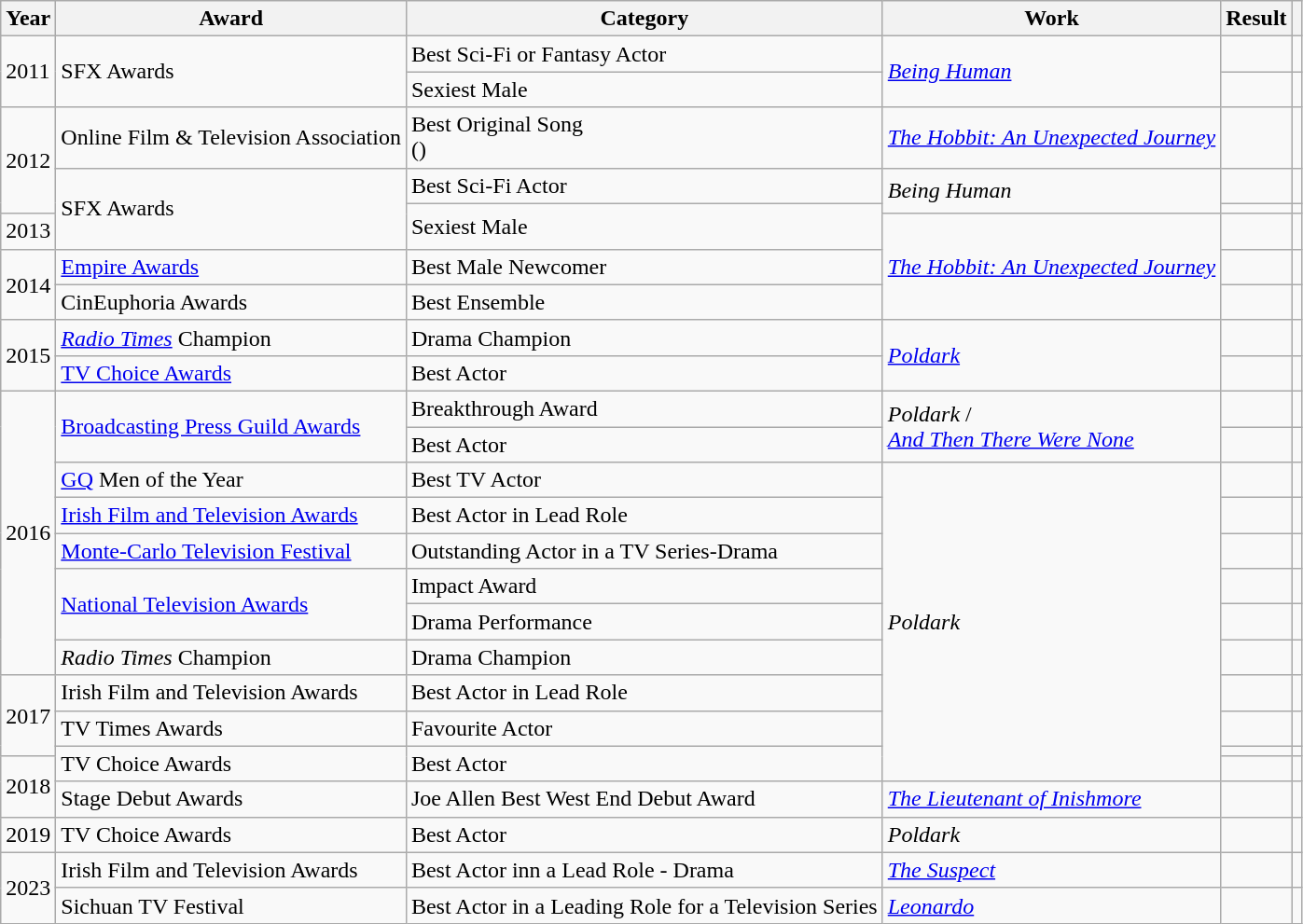<table class="wikitable sortable">
<tr>
<th>Year</th>
<th>Award</th>
<th>Category</th>
<th>Work</th>
<th>Result</th>
<th class="unsortable"></th>
</tr>
<tr>
<td rowspan="2">2011</td>
<td rowspan="2">SFX Awards</td>
<td>Best Sci-Fi or Fantasy Actor</td>
<td rowspan="2"><em><a href='#'>Being Human</a></em></td>
<td></td>
<td></td>
</tr>
<tr>
<td>Sexiest Male</td>
<td></td>
<td></td>
</tr>
<tr>
<td rowspan="3">2012</td>
<td>Online Film & Television Association</td>
<td>Best Original Song<br>()</td>
<td><em><a href='#'>The Hobbit: An Unexpected Journey</a></em></td>
<td></td>
<td></td>
</tr>
<tr>
<td rowspan="3">SFX Awards</td>
<td>Best Sci-Fi Actor</td>
<td rowspan="2"><em>Being Human</em></td>
<td></td>
<td></td>
</tr>
<tr>
<td rowspan="2">Sexiest Male</td>
<td></td>
<td></td>
</tr>
<tr>
<td>2013</td>
<td rowspan="3"><em><a href='#'>The Hobbit: An Unexpected Journey</a></em></td>
<td></td>
<td></td>
</tr>
<tr>
<td rowspan="2">2014</td>
<td><a href='#'>Empire Awards</a></td>
<td>Best Male Newcomer</td>
<td></td>
<td></td>
</tr>
<tr>
<td>CinEuphoria Awards</td>
<td>Best Ensemble</td>
<td></td>
<td></td>
</tr>
<tr>
<td rowspan="2">2015</td>
<td><em><a href='#'>Radio Times</a></em> Champion</td>
<td>Drama Champion</td>
<td rowspan="2"><em><a href='#'>Poldark</a></em></td>
<td></td>
<td></td>
</tr>
<tr>
<td><a href='#'>TV Choice Awards</a></td>
<td>Best Actor</td>
<td></td>
<td></td>
</tr>
<tr>
<td rowspan="8">2016</td>
<td rowspan="2"><a href='#'>Broadcasting Press Guild Awards</a></td>
<td>Breakthrough Award</td>
<td rowspan="2"><em>Poldark</em> /<br><em><a href='#'>And Then There Were None</a></em></td>
<td></td>
<td></td>
</tr>
<tr>
<td>Best Actor</td>
<td></td>
<td></td>
</tr>
<tr>
<td><a href='#'>GQ</a> Men of the Year</td>
<td>Best TV Actor</td>
<td rowspan="10"><em>Poldark</em></td>
<td></td>
<td></td>
</tr>
<tr>
<td><a href='#'>Irish Film and Television Awards</a></td>
<td>Best Actor in Lead Role</td>
<td></td>
<td></td>
</tr>
<tr>
<td><a href='#'>Monte-Carlo Television Festival</a></td>
<td>Outstanding Actor in a TV Series-Drama</td>
<td></td>
<td></td>
</tr>
<tr>
<td rowspan="2"><a href='#'>National Television Awards</a></td>
<td>Impact Award</td>
<td></td>
<td></td>
</tr>
<tr>
<td>Drama Performance</td>
<td></td>
<td></td>
</tr>
<tr>
<td><em>Radio Times</em> Champion</td>
<td>Drama Champion</td>
<td></td>
<td></td>
</tr>
<tr>
<td rowspan="3">2017</td>
<td>Irish Film and Television Awards</td>
<td>Best Actor in Lead Role</td>
<td></td>
<td></td>
</tr>
<tr>
<td>TV Times Awards</td>
<td>Favourite Actor</td>
<td></td>
<td></td>
</tr>
<tr>
<td rowspan="2">TV Choice Awards</td>
<td rowspan="2">Best Actor</td>
<td></td>
<td></td>
</tr>
<tr>
<td rowspan="2">2018</td>
<td></td>
<td></td>
</tr>
<tr>
<td>Stage Debut Awards</td>
<td>Joe Allen Best West End Debut Award</td>
<td><em><a href='#'>The Lieutenant of Inishmore</a></em></td>
<td></td>
<td></td>
</tr>
<tr>
<td>2019</td>
<td>TV Choice Awards</td>
<td>Best Actor</td>
<td><em>Poldark</em></td>
<td></td>
<td></td>
</tr>
<tr>
<td rowspan="2">2023</td>
<td>Irish Film and Television Awards</td>
<td>Best Actor inn a Lead Role - Drama</td>
<td><em><a href='#'>The Suspect</a></em></td>
<td></td>
<td></td>
</tr>
<tr>
<td>Sichuan TV Festival</td>
<td>Best Actor in a Leading Role for a Television Series</td>
<td><em><a href='#'>Leonardo</a></em></td>
<td></td>
<td></td>
</tr>
</table>
